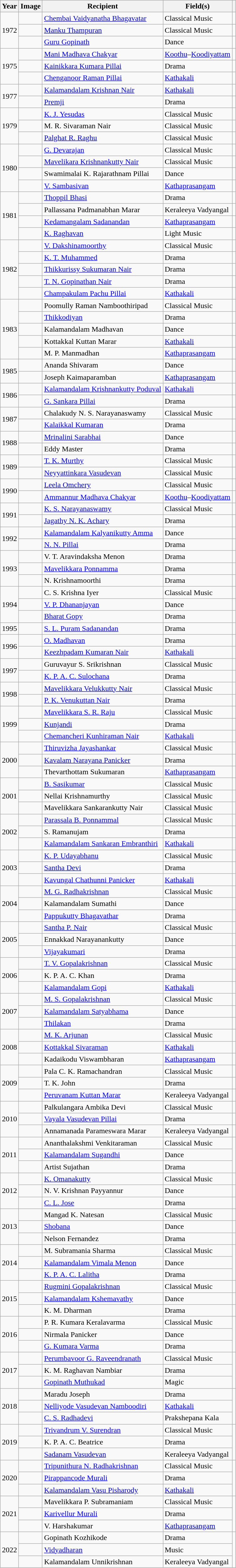<table class="wikitable plainrowheaders sortable">
<tr>
<th scope="col">Year</th>
<th scope="col" class="unsortable">Image</th>
<th scope="col">Recipient</th>
<th scope="col">Field(s)</th>
<th scope="col" class="unsortable"></th>
</tr>
<tr>
<td rowspan = 3>1972</td>
<td></td>
<td><a href='#'>Chembai Vaidyanatha Bhagavatar</a></td>
<td>Classical Music</td>
<td></td>
</tr>
<tr>
<td></td>
<td><a href='#'>Manku Thampuran</a></td>
<td>Classical Music</td>
<td></td>
</tr>
<tr>
<td></td>
<td><a href='#'>Guru Gopinath</a></td>
<td>Dance</td>
<td></td>
</tr>
<tr>
<td rowspan = 3>1975</td>
<td></td>
<td><a href='#'>Mani Madhava Chakyar</a></td>
<td><a href='#'>Koothu</a>–<a href='#'>Koodiyattam</a></td>
<td></td>
</tr>
<tr>
<td></td>
<td><a href='#'>Kainikkara Kumara Pillai</a></td>
<td>Drama</td>
<td></td>
</tr>
<tr>
<td></td>
<td><a href='#'>Chenganoor Raman Pillai</a></td>
<td><a href='#'>Kathakali</a></td>
<td></td>
</tr>
<tr>
<td rowspan = 2>1977</td>
<td></td>
<td><a href='#'>Kalamandalam Krishnan Nair</a></td>
<td><a href='#'>Kathakali</a></td>
<td></td>
</tr>
<tr>
<td></td>
<td><a href='#'>Premji</a></td>
<td>Drama</td>
<td></td>
</tr>
<tr>
<td rowspan = 3>1979</td>
<td></td>
<td><a href='#'>K. J. Yesudas</a></td>
<td>Classical Music</td>
<td></td>
</tr>
<tr>
<td></td>
<td>M. R. Sivaraman Nair</td>
<td>Classical Music</td>
<td></td>
</tr>
<tr>
<td></td>
<td><a href='#'>Palghat R. Raghu</a></td>
<td>Classical Music</td>
<td></td>
</tr>
<tr>
<td rowspan = 4>1980</td>
<td></td>
<td><a href='#'>G. Devarajan</a></td>
<td>Classical Music</td>
<td></td>
</tr>
<tr>
<td></td>
<td><a href='#'>Mavelikara Krishnankutty Nair</a></td>
<td>Classical Music</td>
<td></td>
</tr>
<tr>
<td></td>
<td>Swamimalai K. Rajarathnam Pillai</td>
<td>Dance</td>
<td></td>
</tr>
<tr>
<td></td>
<td><a href='#'>V. Sambasivan</a></td>
<td><a href='#'>Kathaprasangam</a></td>
<td></td>
</tr>
<tr>
<td rowspan = 4>1981</td>
<td></td>
<td><a href='#'>Thoppil Bhasi</a></td>
<td>Drama</td>
<td></td>
</tr>
<tr>
<td></td>
<td>Pallassana Padmanabhan Marar</td>
<td>Keraleeya Vadyangal</td>
<td></td>
</tr>
<tr>
<td></td>
<td><a href='#'>Kedamangalam Sadanandan</a></td>
<td><a href='#'>Kathaprasangam</a></td>
<td></td>
</tr>
<tr>
<td></td>
<td><a href='#'>K. Raghavan</a></td>
<td>Light Music</td>
<td></td>
</tr>
<tr>
<td rowspan = 5>1982</td>
<td></td>
<td><a href='#'>V. Dakshinamoorthy</a></td>
<td>Classical Music</td>
<td></td>
</tr>
<tr>
<td></td>
<td><a href='#'>K. T. Muhammed</a></td>
<td>Drama</td>
<td></td>
</tr>
<tr>
<td></td>
<td><a href='#'>Thikkurissy Sukumaran Nair</a></td>
<td>Drama</td>
<td></td>
</tr>
<tr>
<td></td>
<td><a href='#'>T. N. Gopinathan Nair</a></td>
<td>Drama</td>
<td></td>
</tr>
<tr>
<td></td>
<td><a href='#'>Champakulam Pachu Pillai</a></td>
<td><a href='#'>Kathakali</a></td>
<td></td>
</tr>
<tr>
<td rowspan = 5>1983</td>
<td></td>
<td>Poomully Raman Namboothiripad</td>
<td>Classical Music</td>
<td></td>
</tr>
<tr>
<td></td>
<td><a href='#'>Thikkodiyan</a></td>
<td>Drama</td>
<td></td>
</tr>
<tr>
<td></td>
<td>Kalamandalam Madhavan</td>
<td>Dance</td>
<td></td>
</tr>
<tr>
<td></td>
<td>Kottakkal Kuttan Marar</td>
<td><a href='#'>Kathakali</a></td>
<td></td>
</tr>
<tr>
<td></td>
<td>M. P. Manmadhan</td>
<td><a href='#'>Kathaprasangam</a></td>
<td></td>
</tr>
<tr>
<td rowspan = 2>1985</td>
<td></td>
<td>Ananda Shivaram</td>
<td>Dance</td>
<td></td>
</tr>
<tr>
<td></td>
<td>Joseph Kaimaparamban</td>
<td><a href='#'>Kathaprasangam</a></td>
<td></td>
</tr>
<tr>
<td rowspan = 2>1986</td>
<td></td>
<td><a href='#'>Kalamandalam Krishnankutty Poduval</a></td>
<td><a href='#'>Kathakali</a></td>
<td></td>
</tr>
<tr>
<td></td>
<td><a href='#'>G. Sankara Pillai</a></td>
<td>Drama</td>
<td></td>
</tr>
<tr>
<td rowspan = 2>1987</td>
<td></td>
<td>Chalakudy N. S. Narayanaswamy</td>
<td>Classical Music</td>
<td></td>
</tr>
<tr>
<td></td>
<td><a href='#'>Kalaikkal Kumaran</a></td>
<td>Drama</td>
<td></td>
</tr>
<tr>
<td rowspan = 2>1988</td>
<td></td>
<td><a href='#'>Mrinalini Sarabhai</a></td>
<td>Dance</td>
<td></td>
</tr>
<tr>
<td></td>
<td>Eddy Master</td>
<td>Drama</td>
<td></td>
</tr>
<tr>
<td rowspan = 2>1989</td>
<td></td>
<td><a href='#'>T. K. Murthy</a></td>
<td>Classical Music</td>
<td></td>
</tr>
<tr>
<td></td>
<td><a href='#'>Neyyattinkara Vasudevan</a></td>
<td>Classical Music</td>
<td></td>
</tr>
<tr>
<td rowspan = 2>1990</td>
<td></td>
<td><a href='#'>Leela Omchery</a></td>
<td>Classical Music</td>
<td></td>
</tr>
<tr>
<td></td>
<td><a href='#'>Ammannur Madhava Chakyar</a></td>
<td><a href='#'>Koothu</a>–<a href='#'>Koodiyattam</a></td>
<td></td>
</tr>
<tr>
<td rowspan = 2>1991</td>
<td></td>
<td><a href='#'>K. S. Narayanaswamy</a></td>
<td>Classical Music</td>
<td></td>
</tr>
<tr>
<td></td>
<td><a href='#'>Jagathy N. K. Achary</a></td>
<td>Drama</td>
<td></td>
</tr>
<tr>
<td rowspan = 2>1992</td>
<td></td>
<td><a href='#'>Kalamandalam Kalyanikutty Amma</a></td>
<td>Dance</td>
<td></td>
</tr>
<tr>
<td></td>
<td><a href='#'>N. N. Pillai</a></td>
<td>Drama</td>
<td></td>
</tr>
<tr>
<td rowspan = 3>1993</td>
<td></td>
<td>V. T. Aravindaksha Menon</td>
<td>Drama</td>
<td></td>
</tr>
<tr>
<td></td>
<td><a href='#'>Mavelikkara Ponnamma</a></td>
<td>Drama</td>
<td></td>
</tr>
<tr>
<td></td>
<td>N. Krishnamoorthi</td>
<td>Drama</td>
<td></td>
</tr>
<tr>
<td rowspan = 3>1994</td>
<td></td>
<td>C. S. Krishna Iyer</td>
<td>Classical Music</td>
<td></td>
</tr>
<tr>
<td></td>
<td><a href='#'>V. P. Dhananjayan</a></td>
<td>Dance</td>
<td></td>
</tr>
<tr>
<td></td>
<td><a href='#'>Bharat Gopy</a></td>
<td>Drama</td>
<td></td>
</tr>
<tr>
<td rowspan = 1>1995</td>
<td></td>
<td><a href='#'>S. L. Puram Sadanandan</a></td>
<td>Drama</td>
<td></td>
</tr>
<tr>
<td rowspan = 2>1996</td>
<td></td>
<td><a href='#'>O. Madhavan</a></td>
<td>Drama</td>
<td></td>
</tr>
<tr>
<td></td>
<td><a href='#'>Keezhpadam Kumaran Nair</a></td>
<td><a href='#'>Kathakali</a></td>
<td></td>
</tr>
<tr>
<td rowspan = 2>1997</td>
<td></td>
<td>Guruvayur S. Srikrishnan</td>
<td>Classical Music</td>
<td></td>
</tr>
<tr>
<td></td>
<td><a href='#'>K. P. A. C. Sulochana</a></td>
<td>Drama</td>
<td></td>
</tr>
<tr>
<td rowspan = 2>1998</td>
<td></td>
<td><a href='#'>Mavelikkara Velukkutty Nair</a></td>
<td>Classical Music</td>
<td></td>
</tr>
<tr>
<td></td>
<td><a href='#'>P. K. Venukuttan Nair</a></td>
<td>Drama</td>
<td></td>
</tr>
<tr>
<td rowspan = 3>1999</td>
<td></td>
<td><a href='#'>Mavelikkara S. R. Raju</a></td>
<td>Classical Music</td>
<td></td>
</tr>
<tr>
<td></td>
<td><a href='#'>Kunjandi</a></td>
<td>Drama</td>
<td></td>
</tr>
<tr>
<td></td>
<td><a href='#'>Chemancheri Kunhiraman Nair</a></td>
<td><a href='#'>Kathakali</a></td>
<td></td>
</tr>
<tr>
<td rowspan = 3>2000</td>
<td></td>
<td><a href='#'>Thiruvizha Jayashankar</a></td>
<td>Classical Music</td>
<td></td>
</tr>
<tr>
<td></td>
<td><a href='#'>Kavalam Narayana Panicker</a></td>
<td>Drama</td>
<td></td>
</tr>
<tr>
<td></td>
<td>Thevarthottam Sukumaran</td>
<td><a href='#'>Kathaprasangam</a></td>
<td></td>
</tr>
<tr>
<td rowspan = 3>2001</td>
<td></td>
<td><a href='#'>B. Sasikumar</a></td>
<td>Classical Music</td>
<td></td>
</tr>
<tr>
<td></td>
<td>Nellai Krishnamurthy</td>
<td>Classical Music</td>
<td></td>
</tr>
<tr>
<td></td>
<td>Mavelikkara Sankarankutty Nair</td>
<td>Classical Music</td>
<td></td>
</tr>
<tr>
<td rowspan = 3>2002</td>
<td></td>
<td><a href='#'>Parassala B. Ponnammal</a></td>
<td>Classical Music</td>
<td></td>
</tr>
<tr>
<td></td>
<td>S. Ramanujam</td>
<td>Drama</td>
<td></td>
</tr>
<tr>
<td></td>
<td><a href='#'>Kalamandalam Sankaran Embranthiri</a></td>
<td><a href='#'>Kathakali</a></td>
<td></td>
</tr>
<tr>
<td rowspan = 3>2003</td>
<td></td>
<td><a href='#'>K. P. Udayabhanu</a></td>
<td>Classical Music</td>
<td></td>
</tr>
<tr>
<td></td>
<td><a href='#'>Santha Devi</a></td>
<td>Drama</td>
<td></td>
</tr>
<tr>
<td></td>
<td><a href='#'>Kavungal Chathunni Panicker</a></td>
<td><a href='#'>Kathakali</a></td>
<td></td>
</tr>
<tr>
<td rowspan = 3>2004</td>
<td></td>
<td><a href='#'>M. G. Radhakrishnan</a></td>
<td>Classical Music</td>
<td></td>
</tr>
<tr>
<td></td>
<td>Kalamandalam Sumathi</td>
<td>Dance</td>
<td></td>
</tr>
<tr>
<td></td>
<td><a href='#'>Pappukutty Bhagavathar</a></td>
<td>Drama</td>
<td></td>
</tr>
<tr>
<td rowspan = 3>2005</td>
<td></td>
<td><a href='#'>Santha P. Nair</a></td>
<td>Classical Music</td>
<td></td>
</tr>
<tr>
<td></td>
<td>Ennakkad Narayanankutty</td>
<td>Dance</td>
<td></td>
</tr>
<tr>
<td></td>
<td><a href='#'>Vijayakumari</a></td>
<td>Drama</td>
<td></td>
</tr>
<tr>
<td rowspan = 3>2006</td>
<td></td>
<td><a href='#'>T. V. Gopalakrishnan</a></td>
<td>Classical Music</td>
<td></td>
</tr>
<tr>
<td></td>
<td>K. P. A. C. Khan</td>
<td>Drama</td>
<td></td>
</tr>
<tr>
<td></td>
<td><a href='#'>Kalamandalam Gopi</a></td>
<td><a href='#'>Kathakali</a></td>
<td></td>
</tr>
<tr>
<td rowspan = 3>2007</td>
<td></td>
<td><a href='#'>M. S. Gopalakrishnan</a></td>
<td>Classical Music</td>
<td></td>
</tr>
<tr>
<td></td>
<td><a href='#'>Kalamandalam Satyabhama</a></td>
<td>Dance</td>
<td></td>
</tr>
<tr>
<td></td>
<td><a href='#'>Thilakan</a></td>
<td>Drama</td>
<td></td>
</tr>
<tr>
<td rowspan = 3>2008</td>
<td></td>
<td><a href='#'>M. K. Arjunan</a></td>
<td>Classical Music</td>
<td></td>
</tr>
<tr>
<td></td>
<td><a href='#'>Kottakkal Sivaraman</a></td>
<td><a href='#'>Kathakali</a></td>
<td></td>
</tr>
<tr>
<td></td>
<td>Kadaikodu Viswambharan</td>
<td><a href='#'>Kathaprasangam</a></td>
<td></td>
</tr>
<tr>
<td rowspan = 3>2009</td>
<td></td>
<td>Pala C. K. Ramachandran</td>
<td>Classical Music</td>
<td></td>
</tr>
<tr>
<td></td>
<td>T. K. John</td>
<td>Drama</td>
<td></td>
</tr>
<tr>
<td></td>
<td><a href='#'>Peruvanam Kuttan Marar</a></td>
<td>Keraleeya Vadyangal</td>
<td></td>
</tr>
<tr>
<td rowspan = 3>2010</td>
<td></td>
<td>Palkulangara Ambika Devi</td>
<td>Classical Music</td>
<td></td>
</tr>
<tr>
<td></td>
<td><a href='#'>Vayala Vasudevan Pillai</a></td>
<td>Drama</td>
<td></td>
</tr>
<tr>
<td></td>
<td>Annamanada Parameswara Marar</td>
<td>Keraleeya Vadyangal</td>
<td></td>
</tr>
<tr>
<td rowspan = 3>2011</td>
<td></td>
<td>Ananthalakshmi Venkitaraman</td>
<td>Classical Music</td>
<td rowspan = 3></td>
</tr>
<tr>
<td></td>
<td><a href='#'>Kalamandalam Sugandhi</a></td>
<td>Dance</td>
</tr>
<tr>
<td></td>
<td>Artist Sujathan</td>
<td>Drama</td>
</tr>
<tr>
<td rowspan = 3>2012</td>
<td></td>
<td><a href='#'>K. Omanakutty</a></td>
<td>Classical Music</td>
<td></td>
</tr>
<tr>
<td></td>
<td>N. V. Krishnan Payyannur</td>
<td>Dance</td>
<td></td>
</tr>
<tr>
<td></td>
<td><a href='#'>C. L. Jose</a></td>
<td>Drama</td>
<td></td>
</tr>
<tr>
<td rowspan = 3>2013</td>
<td></td>
<td>Mangad K. Natesan</td>
<td>Classical Music</td>
<td></td>
</tr>
<tr>
<td></td>
<td><a href='#'>Shobana</a></td>
<td>Dance</td>
<td></td>
</tr>
<tr>
<td></td>
<td>Nelson Fernandez</td>
<td>Drama</td>
<td></td>
</tr>
<tr>
<td rowspan = 3>2014</td>
<td></td>
<td>M. Subramania Sharma</td>
<td>Classical Music</td>
<td rowspan = 3></td>
</tr>
<tr>
<td></td>
<td><a href='#'>Kalamandalam Vimala Menon</a></td>
<td>Dance</td>
</tr>
<tr>
<td></td>
<td><a href='#'>K. P. A. C. Lalitha</a></td>
<td>Drama</td>
</tr>
<tr>
<td rowspan = 3>2015</td>
<td></td>
<td><a href='#'>Rugmini Gopalakrishnan</a></td>
<td>Classical Music</td>
<td></td>
</tr>
<tr>
<td></td>
<td><a href='#'>Kalamandalam Kshemavathy</a></td>
<td>Dance</td>
<td></td>
</tr>
<tr>
<td></td>
<td>K. M. Dharman</td>
<td>Drama</td>
<td></td>
</tr>
<tr>
<td rowspan = 3>2016</td>
<td></td>
<td>P. R. Kumara Keralavarma</td>
<td>Classical Music</td>
<td rowspan = 3></td>
</tr>
<tr>
<td></td>
<td>Nirmala Panicker</td>
<td>Dance</td>
</tr>
<tr>
<td></td>
<td><a href='#'>G. Kumara Varma</a></td>
<td>Drama</td>
</tr>
<tr>
<td rowspan = 3>2017</td>
<td></td>
<td><a href='#'>Perumbavoor G. Raveendranath</a></td>
<td>Classical Music</td>
<td rowspan = 3></td>
</tr>
<tr>
<td></td>
<td>K. M. Raghavan Nambiar</td>
<td>Drama</td>
</tr>
<tr>
<td></td>
<td><a href='#'>Gopinath Muthukad</a></td>
<td>Magic</td>
</tr>
<tr>
<td rowspan = 3>2018</td>
<td></td>
<td>Maradu Joseph</td>
<td>Drama</td>
<td rowspan = 3></td>
</tr>
<tr>
<td></td>
<td><a href='#'>Nelliyode Vasudevan Namboodiri</a></td>
<td><a href='#'>Kathakali</a></td>
</tr>
<tr>
<td></td>
<td><a href='#'>C. S. Radhadevi</a></td>
<td>Prakshepana Kala</td>
</tr>
<tr>
<td rowspan = 3>2019</td>
<td></td>
<td><a href='#'>Trivandrum V. Surendran</a></td>
<td>Classical Music</td>
<td rowspan = 3></td>
</tr>
<tr>
<td></td>
<td>K. P. A. C. Beatrice</td>
<td>Drama</td>
</tr>
<tr>
<td></td>
<td><a href='#'>Sadanam Vasudevan</a></td>
<td>Keraleeya Vadyangal</td>
</tr>
<tr>
<td rowspan = 3>2020</td>
<td></td>
<td><a href='#'>Tripunithura N. Radhakrishnan</a></td>
<td>Classical Music</td>
<td rowspan = 3></td>
</tr>
<tr>
<td></td>
<td><a href='#'>Pirappancode Murali</a></td>
<td>Drama</td>
</tr>
<tr>
<td></td>
<td><a href='#'>Kalamandalam Vasu Pisharody</a></td>
<td><a href='#'>Kathakali</a></td>
</tr>
<tr>
<td rowspan = 3>2021</td>
<td></td>
<td>Mavelikkara P. Subramaniam</td>
<td>Classical Music</td>
<td rowspan = 3></td>
</tr>
<tr>
<td></td>
<td><a href='#'>Karivellur Murali</a></td>
<td>Drama</td>
</tr>
<tr>
<td></td>
<td>V. Harshakumar</td>
<td><a href='#'>Kathaprasangam</a></td>
</tr>
<tr>
<td rowspan = 3>2022</td>
<td></td>
<td>Gopinath Kozhikode</td>
<td>Drama</td>
<td rowspan = 3></td>
</tr>
<tr>
<td></td>
<td><a href='#'>Vidyadharan</a></td>
<td>Music</td>
</tr>
<tr>
<td></td>
<td>Kalamandalam Unnikrishnan</td>
<td>Keraleeya Vadyangal</td>
</tr>
</table>
